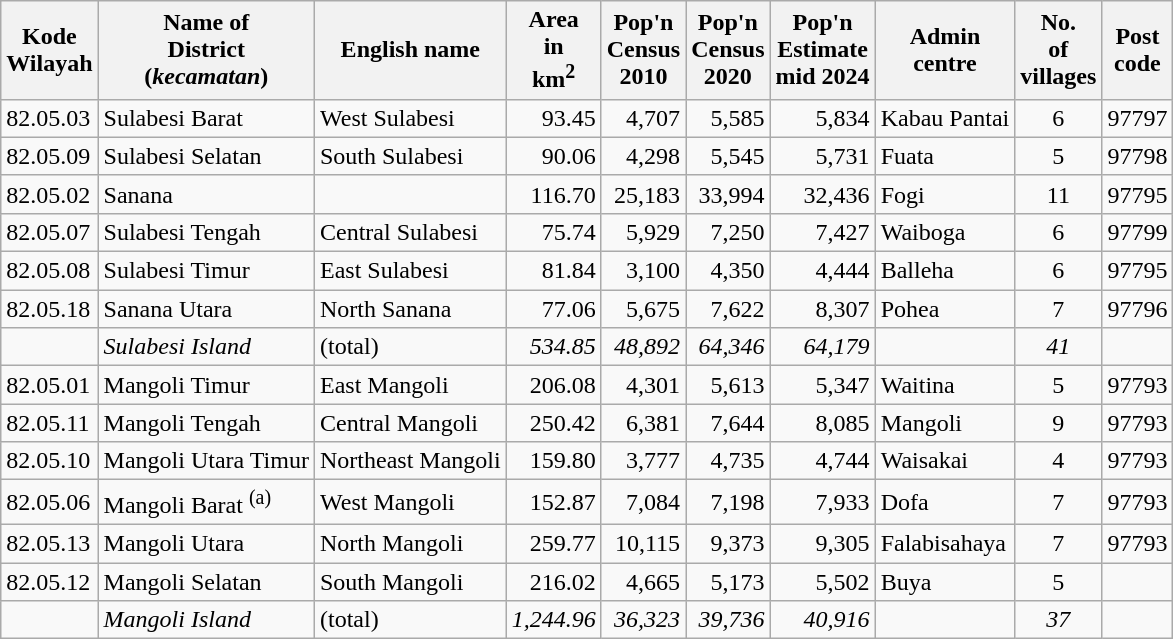<table class="sortable wikitable">
<tr>
<th>Kode <br>Wilayah</th>
<th>Name of<br>District<br>(<em>kecamatan</em>)</th>
<th>English name</th>
<th>Area <br>in <br> km<sup>2</sup></th>
<th>Pop'n<br>Census<br>2010</th>
<th>Pop'n<br>Census<br>2020</th>
<th>Pop'n<br>Estimate<br>mid 2024</th>
<th>Admin <br> centre</th>
<th>No.<br>of <br>villages</th>
<th>Post<br>code</th>
</tr>
<tr>
<td>82.05.03</td>
<td>Sulabesi Barat</td>
<td>West Sulabesi</td>
<td align="right">93.45</td>
<td align="right">4,707</td>
<td align="right">5,585</td>
<td align="right">5,834</td>
<td>Kabau Pantai</td>
<td align="center">6</td>
<td>97797</td>
</tr>
<tr>
<td>82.05.09</td>
<td>Sulabesi Selatan</td>
<td>South Sulabesi</td>
<td align="right">90.06</td>
<td align="right">4,298</td>
<td align="right">5,545</td>
<td align="right">5,731</td>
<td>Fuata</td>
<td align="center">5</td>
<td>97798</td>
</tr>
<tr>
<td>82.05.02</td>
<td>Sanana</td>
<td></td>
<td align="right">116.70</td>
<td align="right">25,183</td>
<td align="right">33,994</td>
<td align="right">32,436</td>
<td>Fogi</td>
<td align="center">11</td>
<td>97795</td>
</tr>
<tr>
<td>82.05.07</td>
<td>Sulabesi Tengah</td>
<td>Central Sulabesi</td>
<td align="right">75.74</td>
<td align="right">5,929</td>
<td align="right">7,250</td>
<td align="right">7,427</td>
<td>Waiboga</td>
<td align="center">6</td>
<td>97799</td>
</tr>
<tr>
<td>82.05.08</td>
<td>Sulabesi Timur</td>
<td>East Sulabesi</td>
<td align="right">81.84</td>
<td align="right">3,100</td>
<td align="right">4,350</td>
<td align="right">4,444</td>
<td>Balleha</td>
<td align="center">6</td>
<td>97795</td>
</tr>
<tr>
<td>82.05.18</td>
<td>Sanana Utara</td>
<td>North Sanana</td>
<td align="right">77.06</td>
<td align="right">5,675</td>
<td align="right">7,622</td>
<td align="right">8,307</td>
<td>Pohea</td>
<td align="center">7</td>
<td>97796</td>
</tr>
<tr>
<td></td>
<td><em>Sulabesi Island</em></td>
<td>(total)</td>
<td align="right"><em>534.85</em></td>
<td align="right"><em>48,892</em></td>
<td align="right"><em>64,346</em></td>
<td align="right"><em>64,179</em></td>
<td></td>
<td align="center"><em>41</em></td>
<td></td>
</tr>
<tr>
<td>82.05.01</td>
<td>Mangoli Timur</td>
<td>East Mangoli</td>
<td align="right">206.08</td>
<td align="right">4,301</td>
<td align="right">5,613</td>
<td align="right">5,347</td>
<td>Waitina</td>
<td align="center">5</td>
<td>97793</td>
</tr>
<tr>
<td>82.05.11</td>
<td>Mangoli Tengah</td>
<td>Central Mangoli</td>
<td align="right">250.42</td>
<td align="right">6,381</td>
<td align="right">7,644</td>
<td align="right">8,085</td>
<td>Mangoli</td>
<td align="center">9</td>
<td>97793</td>
</tr>
<tr>
<td>82.05.10</td>
<td>Mangoli Utara Timur</td>
<td>Northeast Mangoli</td>
<td align="right">159.80</td>
<td align="right">3,777</td>
<td align="right">4,735</td>
<td align="right">4,744</td>
<td>Waisakai</td>
<td align="center">4</td>
<td>97793</td>
</tr>
<tr>
<td>82.05.06</td>
<td>Mangoli Barat <sup>(a)</sup></td>
<td>West Mangoli</td>
<td align="right">152.87</td>
<td align="right">7,084</td>
<td align="right">7,198</td>
<td align="right">7,933</td>
<td>Dofa</td>
<td align="center">7</td>
<td>97793</td>
</tr>
<tr>
<td>82.05.13</td>
<td>Mangoli Utara</td>
<td>North Mangoli</td>
<td align="right">259.77</td>
<td align="right">10,115</td>
<td align="right">9,373</td>
<td align="right">9,305</td>
<td>Falabisahaya</td>
<td align="center">7</td>
<td>97793</td>
</tr>
<tr>
<td>82.05.12</td>
<td>Mangoli Selatan</td>
<td>South Mangoli</td>
<td align="right">216.02</td>
<td align="right">4,665</td>
<td align="right">5,173</td>
<td align="right">5,502</td>
<td>Buya</td>
<td align="center">5</td>
</tr>
<tr>
<td></td>
<td><em>Mangoli Island</em></td>
<td>(total)</td>
<td align="right"><em>1,244.96</em></td>
<td align="right"><em>36,323</em></td>
<td align="right"><em>39,736</em></td>
<td align="right"><em>40,916</em></td>
<td></td>
<td align="center"><em>37</em></td>
<td></td>
</tr>
</table>
